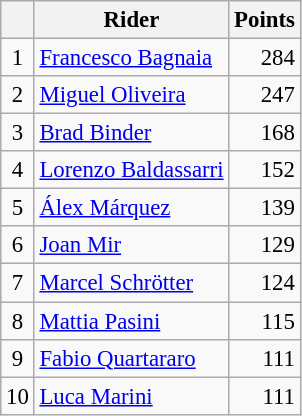<table class="wikitable" style="font-size: 95%;">
<tr>
<th></th>
<th>Rider</th>
<th>Points</th>
</tr>
<tr>
<td align=center>1</td>
<td> <a href='#'>Francesco Bagnaia</a></td>
<td align=right>284</td>
</tr>
<tr>
<td align=center>2</td>
<td> <a href='#'>Miguel Oliveira</a></td>
<td align=right>247</td>
</tr>
<tr>
<td align=center>3</td>
<td> <a href='#'>Brad Binder</a></td>
<td align=right>168</td>
</tr>
<tr>
<td align=center>4</td>
<td> <a href='#'>Lorenzo Baldassarri</a></td>
<td align=right>152</td>
</tr>
<tr>
<td align=center>5</td>
<td> <a href='#'>Álex Márquez</a></td>
<td align=right>139</td>
</tr>
<tr>
<td align=center>6</td>
<td> <a href='#'>Joan Mir</a></td>
<td align=right>129</td>
</tr>
<tr>
<td align=center>7</td>
<td> <a href='#'>Marcel Schrötter</a></td>
<td align=right>124</td>
</tr>
<tr>
<td align=center>8</td>
<td> <a href='#'>Mattia Pasini</a></td>
<td align=right>115</td>
</tr>
<tr>
<td align=center>9</td>
<td> <a href='#'>Fabio Quartararo</a></td>
<td align=right>111</td>
</tr>
<tr>
<td align=center>10</td>
<td> <a href='#'>Luca Marini</a></td>
<td align=right>111</td>
</tr>
</table>
